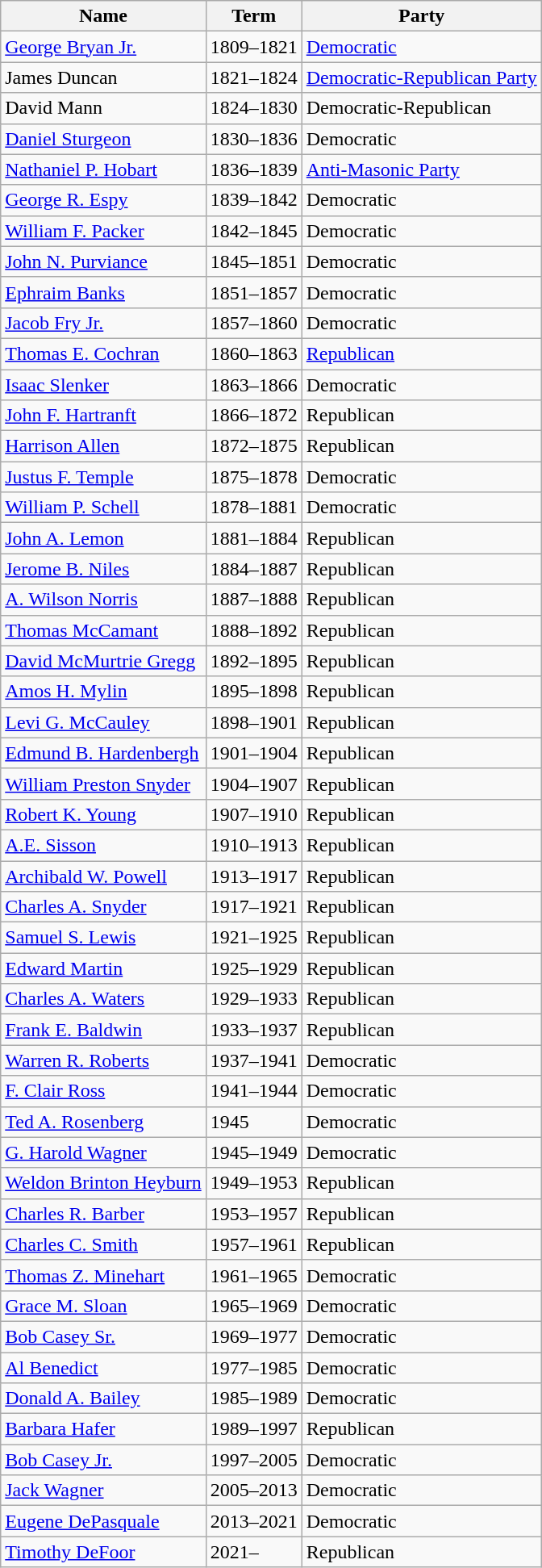<table class="wikitable">
<tr>
<th>Name</th>
<th>Term</th>
<th>Party</th>
</tr>
<tr>
<td><a href='#'>George Bryan Jr.</a></td>
<td>1809–1821</td>
<td><a href='#'>Democratic</a></td>
</tr>
<tr>
<td>James Duncan</td>
<td>1821–1824</td>
<td><a href='#'>Democratic-Republican Party</a></td>
</tr>
<tr>
<td>David Mann</td>
<td>1824–1830</td>
<td>Democratic-Republican</td>
</tr>
<tr>
<td><a href='#'>Daniel Sturgeon</a></td>
<td>1830–1836</td>
<td>Democratic</td>
</tr>
<tr>
<td><a href='#'>Nathaniel P. Hobart</a></td>
<td>1836–1839</td>
<td><a href='#'>Anti-Masonic Party</a></td>
</tr>
<tr>
<td><a href='#'>George R. Espy</a></td>
<td>1839–1842</td>
<td>Democratic</td>
</tr>
<tr>
<td><a href='#'>William F. Packer</a></td>
<td>1842–1845</td>
<td>Democratic</td>
</tr>
<tr>
<td><a href='#'>John N. Purviance</a></td>
<td>1845–1851</td>
<td>Democratic</td>
</tr>
<tr>
<td><a href='#'>Ephraim Banks</a></td>
<td>1851–1857</td>
<td>Democratic</td>
</tr>
<tr>
<td><a href='#'>Jacob Fry Jr.</a></td>
<td>1857–1860</td>
<td>Democratic</td>
</tr>
<tr>
<td><a href='#'>Thomas E. Cochran</a></td>
<td>1860–1863</td>
<td><a href='#'>Republican</a></td>
</tr>
<tr>
<td><a href='#'>Isaac Slenker</a></td>
<td>1863–1866</td>
<td>Democratic</td>
</tr>
<tr>
<td><a href='#'>John F. Hartranft</a></td>
<td>1866–1872</td>
<td>Republican</td>
</tr>
<tr>
<td><a href='#'>Harrison Allen</a></td>
<td>1872–1875</td>
<td>Republican</td>
</tr>
<tr>
<td><a href='#'>Justus F. Temple</a></td>
<td>1875–1878</td>
<td>Democratic</td>
</tr>
<tr>
<td><a href='#'>William P. Schell</a></td>
<td>1878–1881</td>
<td>Democratic</td>
</tr>
<tr>
<td><a href='#'>John A. Lemon</a></td>
<td>1881–1884</td>
<td>Republican</td>
</tr>
<tr>
<td><a href='#'>Jerome B. Niles</a></td>
<td>1884–1887</td>
<td>Republican</td>
</tr>
<tr>
<td><a href='#'>A. Wilson Norris</a></td>
<td>1887–1888</td>
<td>Republican</td>
</tr>
<tr>
<td><a href='#'>Thomas McCamant</a></td>
<td>1888–1892</td>
<td>Republican</td>
</tr>
<tr>
<td><a href='#'>David McMurtrie Gregg</a></td>
<td>1892–1895</td>
<td>Republican</td>
</tr>
<tr>
<td><a href='#'>Amos H. Mylin</a></td>
<td>1895–1898</td>
<td>Republican</td>
</tr>
<tr>
<td><a href='#'>Levi G. McCauley</a></td>
<td>1898–1901</td>
<td>Republican</td>
</tr>
<tr>
<td><a href='#'>Edmund B. Hardenbergh</a></td>
<td>1901–1904</td>
<td>Republican</td>
</tr>
<tr>
<td><a href='#'>William Preston Snyder</a></td>
<td>1904–1907</td>
<td>Republican</td>
</tr>
<tr>
<td><a href='#'>Robert K. Young</a></td>
<td>1907–1910</td>
<td>Republican</td>
</tr>
<tr>
<td><a href='#'>A.E. Sisson</a></td>
<td>1910–1913</td>
<td>Republican</td>
</tr>
<tr>
<td><a href='#'>Archibald W. Powell</a></td>
<td>1913–1917</td>
<td>Republican</td>
</tr>
<tr>
<td><a href='#'>Charles A. Snyder</a></td>
<td>1917–1921</td>
<td>Republican</td>
</tr>
<tr>
<td><a href='#'>Samuel S. Lewis</a></td>
<td>1921–1925</td>
<td>Republican</td>
</tr>
<tr>
<td><a href='#'>Edward Martin</a></td>
<td>1925–1929</td>
<td>Republican</td>
</tr>
<tr>
<td><a href='#'>Charles A. Waters</a></td>
<td>1929–1933</td>
<td>Republican</td>
</tr>
<tr>
<td><a href='#'>Frank E. Baldwin</a></td>
<td>1933–1937</td>
<td>Republican</td>
</tr>
<tr>
<td><a href='#'>Warren R. Roberts</a></td>
<td>1937–1941</td>
<td>Democratic</td>
</tr>
<tr>
<td><a href='#'>F. Clair Ross</a></td>
<td>1941–1944</td>
<td>Democratic</td>
</tr>
<tr>
<td><a href='#'>Ted A. Rosenberg</a></td>
<td>1945</td>
<td>Democratic</td>
</tr>
<tr>
<td><a href='#'>G. Harold Wagner</a></td>
<td>1945–1949</td>
<td>Democratic</td>
</tr>
<tr>
<td><a href='#'>Weldon Brinton Heyburn</a></td>
<td>1949–1953</td>
<td>Republican</td>
</tr>
<tr>
<td><a href='#'>Charles R. Barber</a></td>
<td>1953–1957</td>
<td>Republican</td>
</tr>
<tr>
<td><a href='#'>Charles C. Smith</a></td>
<td>1957–1961</td>
<td>Republican</td>
</tr>
<tr>
<td><a href='#'>Thomas Z. Minehart</a></td>
<td>1961–1965</td>
<td>Democratic</td>
</tr>
<tr>
<td><a href='#'>Grace M. Sloan</a></td>
<td>1965–1969</td>
<td>Democratic</td>
</tr>
<tr>
<td><a href='#'>Bob Casey Sr.</a></td>
<td>1969–1977</td>
<td>Democratic</td>
</tr>
<tr>
<td><a href='#'>Al Benedict</a></td>
<td>1977–1985</td>
<td>Democratic</td>
</tr>
<tr>
<td><a href='#'>Donald A. Bailey</a></td>
<td>1985–1989</td>
<td>Democratic</td>
</tr>
<tr>
<td><a href='#'>Barbara Hafer</a></td>
<td>1989–1997</td>
<td>Republican</td>
</tr>
<tr>
<td><a href='#'>Bob Casey Jr.</a></td>
<td>1997–2005</td>
<td>Democratic</td>
</tr>
<tr>
<td><a href='#'>Jack Wagner</a></td>
<td>2005–2013</td>
<td>Democratic</td>
</tr>
<tr>
<td><a href='#'>Eugene DePasquale</a></td>
<td>2013–2021</td>
<td>Democratic</td>
</tr>
<tr>
<td><a href='#'>Timothy DeFoor</a></td>
<td>2021–</td>
<td>Republican</td>
</tr>
</table>
